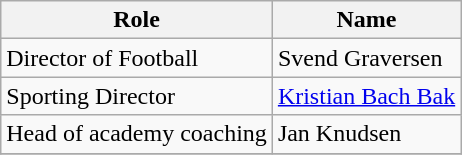<table class="wikitable">
<tr>
<th scope="cole">Role</th>
<th scope="cole">Name</th>
</tr>
<tr>
<td>Director of Football</td>
<td> Svend Graversen</td>
</tr>
<tr>
<td>Sporting Director</td>
<td> <a href='#'>Kristian Bach Bak</a></td>
</tr>
<tr>
<td>Head of academy coaching</td>
<td> Jan Knudsen</td>
</tr>
<tr>
</tr>
</table>
